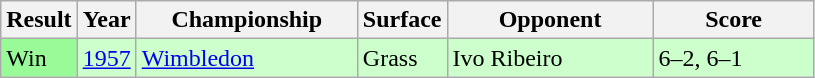<table class="sortable wikitable">
<tr>
<th>Result</th>
<th>Year</th>
<th style="width:140px">Championship</th>
<th>Surface</th>
<th style="width:130px">Opponent</th>
<th style="width:100px"  class="unsortable">Score</th>
</tr>
<tr style="background:#ccffcc;">
<td style=background:#98fb98>Win</td>
<td><a href='#'>1957</a></td>
<td><a href='#'>Wimbledon</a></td>
<td>Grass</td>
<td> Ivo Ribeiro</td>
<td>6–2, 6–1</td>
</tr>
</table>
